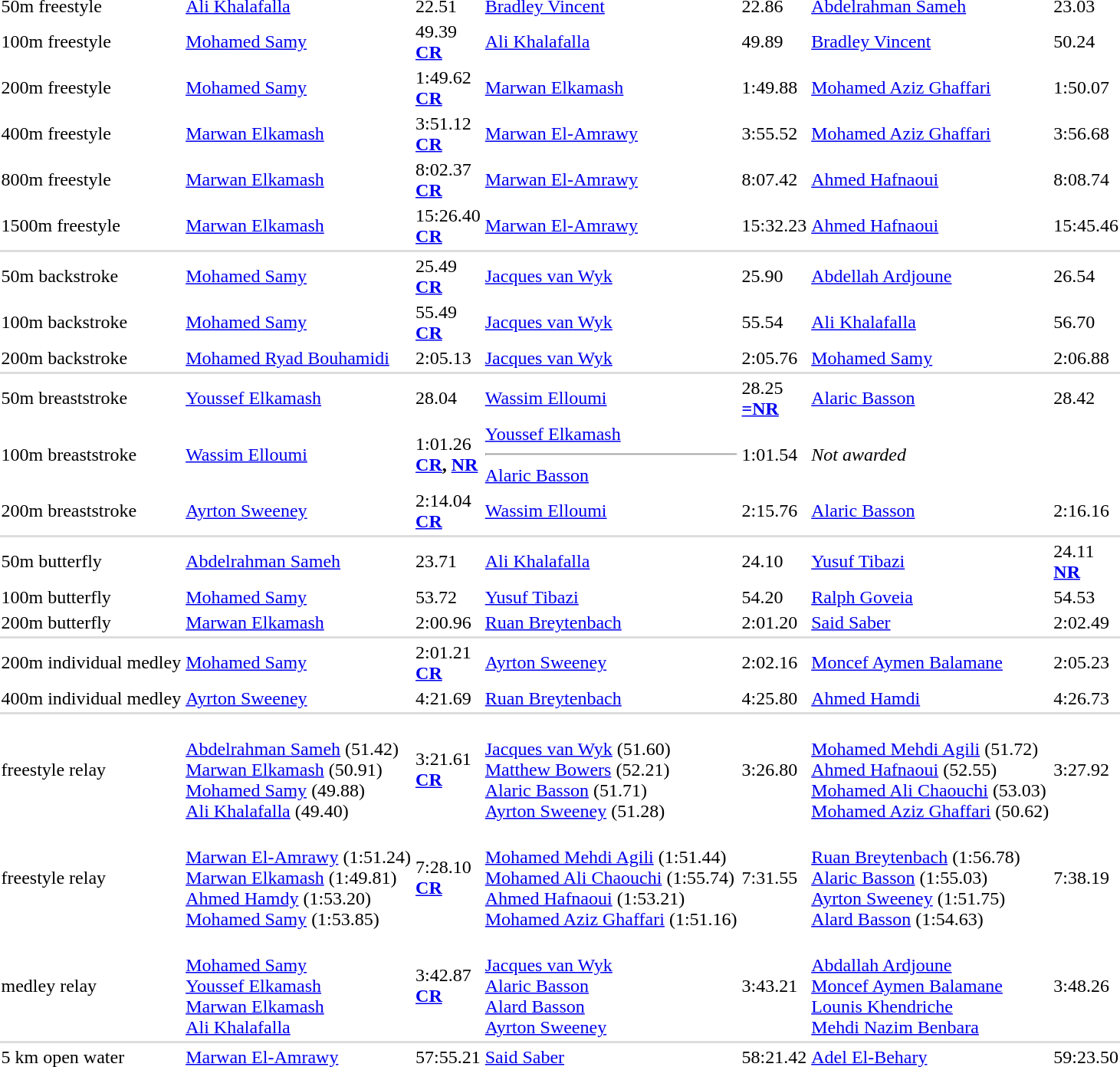<table>
<tr>
<td>50m freestyle<br></td>
<td><a href='#'>Ali Khalafalla</a><br></td>
<td>22.51</td>
<td><a href='#'>Bradley Vincent</a><br></td>
<td>22.86</td>
<td><a href='#'>Abdelrahman Sameh</a><br></td>
<td>23.03</td>
</tr>
<tr>
<td>100m freestyle<br></td>
<td><a href='#'>Mohamed Samy</a><br></td>
<td>49.39<br><strong><a href='#'>CR</a></strong></td>
<td><a href='#'>Ali Khalafalla</a><br></td>
<td>49.89</td>
<td><a href='#'>Bradley Vincent</a><br></td>
<td>50.24</td>
</tr>
<tr>
<td>200m freestyle<br></td>
<td><a href='#'>Mohamed Samy</a><br></td>
<td>1:49.62<br><strong><a href='#'>CR</a></strong></td>
<td><a href='#'>Marwan Elkamash</a><br></td>
<td>1:49.88</td>
<td><a href='#'>Mohamed Aziz Ghaffari</a><br></td>
<td>1:50.07</td>
</tr>
<tr>
<td>400m freestyle<br></td>
<td><a href='#'>Marwan Elkamash</a><br></td>
<td>3:51.12<br><strong><a href='#'>CR</a></strong></td>
<td><a href='#'>Marwan El-Amrawy</a><br></td>
<td>3:55.52</td>
<td><a href='#'>Mohamed Aziz Ghaffari</a><br></td>
<td>3:56.68</td>
</tr>
<tr>
<td>800m freestyle<br></td>
<td><a href='#'>Marwan Elkamash</a><br></td>
<td>8:02.37<br><strong><a href='#'>CR</a></strong></td>
<td><a href='#'>Marwan El-Amrawy</a><br></td>
<td>8:07.42</td>
<td><a href='#'>Ahmed Hafnaoui</a><br></td>
<td>8:08.74</td>
</tr>
<tr>
<td>1500m freestyle<br></td>
<td><a href='#'>Marwan Elkamash</a><br></td>
<td>15:26.40<br><strong><a href='#'>CR</a></strong></td>
<td><a href='#'>Marwan El-Amrawy</a><br></td>
<td>15:32.23</td>
<td><a href='#'>Ahmed Hafnaoui</a><br></td>
<td>15:45.46</td>
</tr>
<tr bgcolor=#DDDDDD>
<td colspan=7></td>
</tr>
<tr>
<td>50m backstroke<br></td>
<td><a href='#'>Mohamed Samy</a><br></td>
<td>25.49<br><strong><a href='#'>CR</a></strong></td>
<td><a href='#'>Jacques van Wyk</a><br></td>
<td>25.90</td>
<td><a href='#'>Abdellah Ardjoune</a><br></td>
<td>26.54</td>
</tr>
<tr>
<td>100m backstroke<br></td>
<td><a href='#'>Mohamed Samy</a><br></td>
<td>55.49<br><strong><a href='#'>CR</a></strong></td>
<td><a href='#'>Jacques van Wyk</a><br></td>
<td>55.54</td>
<td><a href='#'>Ali Khalafalla</a><br></td>
<td>56.70</td>
</tr>
<tr>
<td>200m backstroke<br></td>
<td><a href='#'>Mohamed Ryad Bouhamidi</a><br></td>
<td>2:05.13</td>
<td><a href='#'>Jacques van Wyk</a><br></td>
<td>2:05.76</td>
<td><a href='#'>Mohamed Samy</a><br></td>
<td>2:06.88</td>
</tr>
<tr bgcolor=#DDDDDD>
<td colspan=7></td>
</tr>
<tr>
<td>50m breaststroke<br></td>
<td><a href='#'>Youssef Elkamash</a><br></td>
<td>28.04</td>
<td><a href='#'>Wassim Elloumi</a><br></td>
<td>28.25<br><strong><a href='#'>=NR</a></strong></td>
<td><a href='#'>Alaric Basson</a><br></td>
<td>28.42</td>
</tr>
<tr>
<td>100m breaststroke<br></td>
<td><a href='#'>Wassim Elloumi</a><br></td>
<td>1:01.26<br><strong><a href='#'>CR</a>, <a href='#'>NR</a></strong></td>
<td><a href='#'>Youssef Elkamash</a><br><hr><a href='#'>Alaric Basson</a><br></td>
<td>1:01.54</td>
<td colspan=2><em>Not awarded</em></td>
</tr>
<tr>
<td>200m breaststroke<br></td>
<td><a href='#'>Ayrton Sweeney</a><br></td>
<td>2:14.04<br><strong><a href='#'>CR</a></strong></td>
<td><a href='#'>Wassim Elloumi</a><br></td>
<td>2:15.76</td>
<td><a href='#'>Alaric Basson</a><br></td>
<td>2:16.16</td>
</tr>
<tr bgcolor=#DDDDDD>
<td colspan=7></td>
</tr>
<tr>
<td>50m butterfly<br></td>
<td><a href='#'>Abdelrahman Sameh</a><br></td>
<td>23.71</td>
<td><a href='#'>Ali Khalafalla</a><br></td>
<td>24.10</td>
<td><a href='#'>Yusuf Tibazi</a><br></td>
<td>24.11<br><strong><a href='#'>NR</a></strong></td>
</tr>
<tr>
<td>100m butterfly<br></td>
<td><a href='#'>Mohamed Samy</a><br></td>
<td>53.72</td>
<td><a href='#'>Yusuf Tibazi</a><br></td>
<td>54.20</td>
<td><a href='#'>Ralph Goveia</a><br></td>
<td>54.53</td>
</tr>
<tr>
<td>200m butterfly<br></td>
<td><a href='#'>Marwan Elkamash</a><br></td>
<td>2:00.96</td>
<td><a href='#'>Ruan Breytenbach</a><br></td>
<td>2:01.20</td>
<td><a href='#'>Said Saber</a><br></td>
<td>2:02.49</td>
</tr>
<tr bgcolor=#DDDDDD>
<td colspan=7></td>
</tr>
<tr>
<td>200m individual medley<br></td>
<td><a href='#'>Mohamed Samy</a><br></td>
<td>2:01.21<br><strong><a href='#'>CR</a></strong></td>
<td><a href='#'>Ayrton Sweeney</a><br></td>
<td>2:02.16</td>
<td><a href='#'>Moncef Aymen Balamane</a><br></td>
<td>2:05.23</td>
</tr>
<tr>
<td>400m individual medley<br></td>
<td><a href='#'>Ayrton Sweeney</a><br></td>
<td>4:21.69</td>
<td><a href='#'>Ruan Breytenbach</a><br></td>
<td>4:25.80</td>
<td><a href='#'>Ahmed Hamdi</a><br></td>
<td>4:26.73</td>
</tr>
<tr bgcolor=#DDDDDD>
<td colspan=7></td>
</tr>
<tr>
<td> freestyle relay<br></td>
<td><br><a href='#'>Abdelrahman Sameh</a> (51.42)<br><a href='#'>Marwan Elkamash</a> (50.91)<br><a href='#'>Mohamed Samy</a> (49.88)<br><a href='#'>Ali Khalafalla</a> (49.40)</td>
<td>3:21.61<br><strong><a href='#'>CR</a></strong></td>
<td><br><a href='#'>Jacques van Wyk</a> (51.60)<br><a href='#'>Matthew Bowers</a> (52.21)<br><a href='#'>Alaric Basson</a> (51.71)<br><a href='#'>Ayrton Sweeney</a> (51.28)</td>
<td>3:26.80</td>
<td><br><a href='#'>Mohamed Mehdi Agili</a> (51.72)<br><a href='#'>Ahmed Hafnaoui</a> (52.55)<br><a href='#'>Mohamed Ali Chaouchi</a> (53.03)<br><a href='#'>Mohamed Aziz Ghaffari</a> (50.62)</td>
<td>3:27.92</td>
</tr>
<tr>
<td> freestyle relay<br></td>
<td><br><a href='#'>Marwan El-Amrawy</a> (1:51.24)<br><a href='#'>Marwan Elkamash</a> (1:49.81)<br><a href='#'>Ahmed Hamdy</a> (1:53.20)<br><a href='#'>Mohamed Samy</a> (1:53.85)</td>
<td>7:28.10<br><strong><a href='#'>CR</a></strong></td>
<td><br><a href='#'>Mohamed Mehdi Agili</a> (1:51.44)<br><a href='#'>Mohamed Ali Chaouchi</a> (1:55.74)<br><a href='#'>Ahmed Hafnaoui</a> (1:53.21)<br><a href='#'>Mohamed Aziz Ghaffari</a> (1:51.16)</td>
<td>7:31.55</td>
<td><br><a href='#'>Ruan Breytenbach</a> (1:56.78)<br><a href='#'>Alaric Basson</a> (1:55.03)<br><a href='#'>Ayrton Sweeney</a> (1:51.75)<br><a href='#'>Alard Basson</a> (1:54.63)</td>
<td>7:38.19</td>
</tr>
<tr>
<td> medley relay<br></td>
<td><br><a href='#'>Mohamed Samy</a><br><a href='#'>Youssef Elkamash</a><br><a href='#'>Marwan Elkamash</a><br><a href='#'>Ali Khalafalla</a></td>
<td>3:42.87<br><strong><a href='#'>CR</a></strong></td>
<td><br><a href='#'>Jacques van Wyk</a><br><a href='#'>Alaric Basson</a><br><a href='#'>Alard Basson</a><br><a href='#'>Ayrton Sweeney</a></td>
<td>3:43.21</td>
<td><br><a href='#'>Abdallah Ardjoune</a><br><a href='#'>Moncef Aymen Balamane</a><br><a href='#'>Lounis Khendriche</a><br><a href='#'>Mehdi Nazim Benbara</a></td>
<td>3:48.26</td>
</tr>
<tr bgcolor=#DDDDDD>
<td colspan=7></td>
</tr>
<tr>
<td>5 km open water<br></td>
<td><a href='#'>Marwan El-Amrawy</a><br></td>
<td>57:55.21</td>
<td><a href='#'>Said Saber</a><br></td>
<td>58:21.42</td>
<td><a href='#'>Adel El-Behary</a><br></td>
<td>59:23.50</td>
</tr>
</table>
